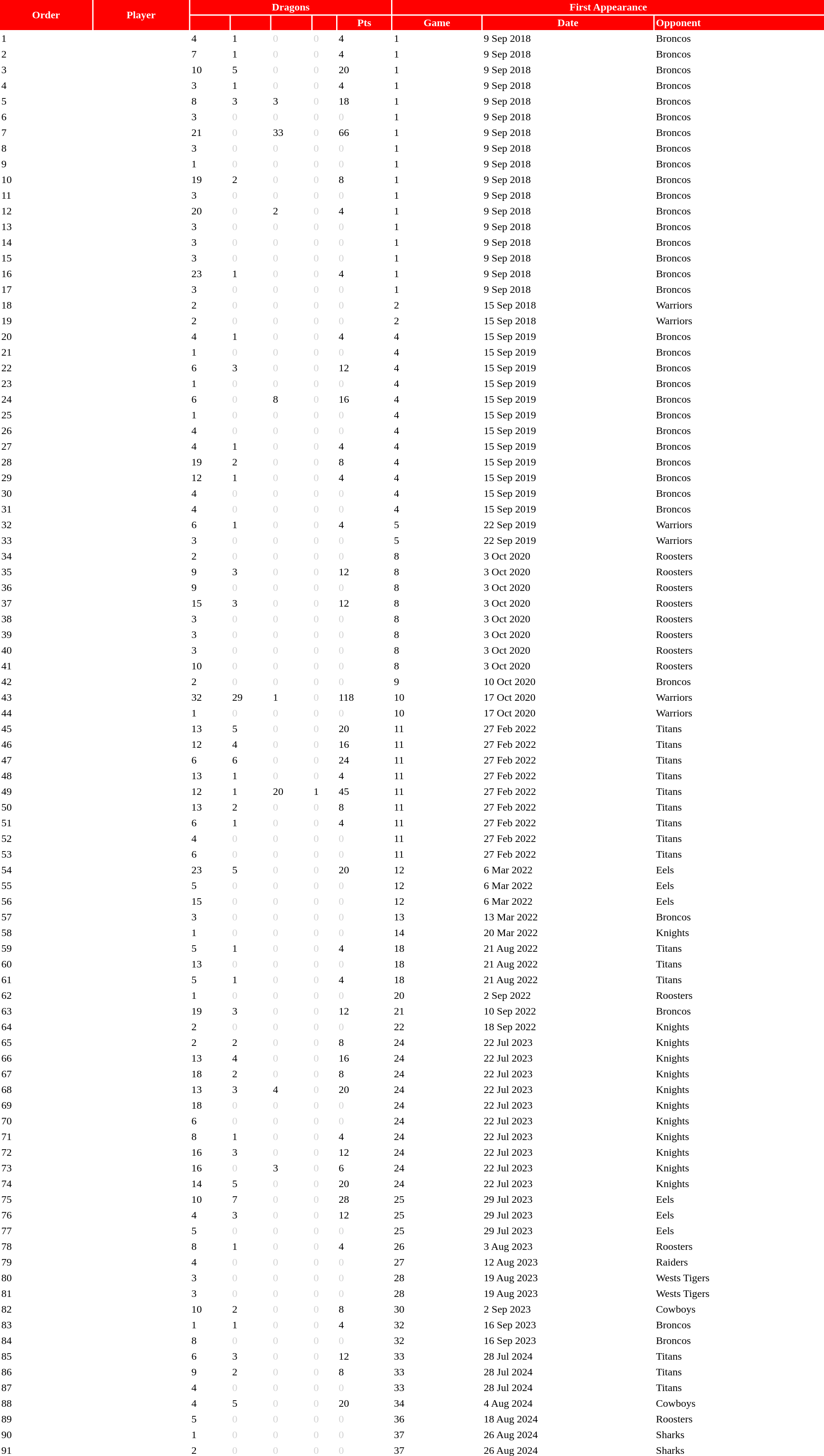<table class="sortable" border="0" cellspacing="2" cellpadding="2" style="width:100%;" style="text-align:right;">
<tr style="background:#FF0000; color:white">
<th rowspan=2>Order</th>
<th rowspan=2 style="text-align:center;">Player</th>
<th colspan=5 style="text-align:center;">Dragons</th>
<th colspan=3 style="text-align:center;">First Appearance</th>
</tr>
<tr style="background:#FF0000; color:white">
<th></th>
<th></th>
<th></th>
<th></th>
<th>Pts</th>
<th>Game</th>
<th style="text-align:center;">Date</th>
<th style="text-align:left;">Opponent</th>
</tr>
<tr>
<td>1</td>
<td align=left></td>
<td>4</td>
<td>1</td>
<td style="color:lightgray">0</td>
<td style="color:lightgray">0</td>
<td>4</td>
<td>1</td>
<td>9 Sep 2018</td>
<td align=left> Broncos</td>
</tr>
<tr>
<td>2</td>
<td align=left></td>
<td>7</td>
<td>1</td>
<td style="color:lightgray">0</td>
<td style="color:lightgray">0</td>
<td>4</td>
<td>1</td>
<td>9 Sep 2018</td>
<td align=left> Broncos</td>
</tr>
<tr>
<td>3</td>
<td align=left></td>
<td>10</td>
<td>5</td>
<td style="color:lightgray">0</td>
<td style="color:lightgray">0</td>
<td>20</td>
<td>1</td>
<td>9 Sep 2018</td>
<td align=left> Broncos</td>
</tr>
<tr>
<td>4</td>
<td align=left></td>
<td>3</td>
<td>1</td>
<td style="color:lightgray">0</td>
<td style="color:lightgray">0</td>
<td>4</td>
<td>1</td>
<td>9 Sep 2018</td>
<td align=left> Broncos</td>
</tr>
<tr>
<td>5</td>
<td align=left></td>
<td>8</td>
<td>3</td>
<td>3</td>
<td style="color:lightgray">0</td>
<td>18</td>
<td>1</td>
<td>9 Sep 2018</td>
<td align=left> Broncos</td>
</tr>
<tr>
<td>6</td>
<td align=left></td>
<td>3</td>
<td style="color:lightgray">0</td>
<td style="color:lightgray">0</td>
<td style="color:lightgray">0</td>
<td style="color:lightgray">0</td>
<td>1</td>
<td>9 Sep 2018</td>
<td align=left> Broncos</td>
</tr>
<tr>
<td>7</td>
<td align=left></td>
<td>21</td>
<td style="color:lightgray">0</td>
<td>33</td>
<td style="color:lightgray">0</td>
<td>66</td>
<td>1</td>
<td>9 Sep 2018</td>
<td align=left> Broncos</td>
</tr>
<tr>
<td>8</td>
<td align=left></td>
<td>3</td>
<td style="color:lightgray">0</td>
<td style="color:lightgray">0</td>
<td style="color:lightgray">0</td>
<td style="color:lightgray">0</td>
<td>1</td>
<td>9 Sep 2018</td>
<td align=left> Broncos</td>
</tr>
<tr>
<td>9</td>
<td align=left></td>
<td>1</td>
<td style="color:lightgray">0</td>
<td style="color:lightgray">0</td>
<td style="color:lightgray">0</td>
<td style="color:lightgray">0</td>
<td>1</td>
<td>9 Sep 2018</td>
<td align=left> Broncos</td>
</tr>
<tr>
<td>10</td>
<td align=left></td>
<td>19</td>
<td>2</td>
<td style="color:lightgray">0</td>
<td style="color:lightgray">0</td>
<td>8</td>
<td>1</td>
<td>9 Sep 2018</td>
<td align=left> Broncos</td>
</tr>
<tr>
<td>11</td>
<td align=left></td>
<td>3</td>
<td style="color:lightgray">0</td>
<td style="color:lightgray">0</td>
<td style="color:lightgray">0</td>
<td style="color:lightgray">0</td>
<td>1</td>
<td>9 Sep 2018</td>
<td align=left> Broncos</td>
</tr>
<tr>
<td>12</td>
<td align=left></td>
<td>20</td>
<td style="color:lightgray">0</td>
<td>2</td>
<td style="color:lightgray">0</td>
<td>4</td>
<td>1</td>
<td>9 Sep 2018</td>
<td align=left> Broncos</td>
</tr>
<tr>
<td>13</td>
<td align=left></td>
<td>3</td>
<td style="color:lightgray">0</td>
<td style="color:lightgray">0</td>
<td style="color:lightgray">0</td>
<td style="color:lightgray">0</td>
<td>1</td>
<td>9 Sep 2018</td>
<td align=left> Broncos</td>
</tr>
<tr>
<td>14</td>
<td align=left></td>
<td>3</td>
<td style="color:lightgray">0</td>
<td style="color:lightgray">0</td>
<td style="color:lightgray">0</td>
<td style="color:lightgray">0</td>
<td>1</td>
<td>9 Sep 2018</td>
<td align=left> Broncos</td>
</tr>
<tr>
<td>15</td>
<td align=left></td>
<td>3</td>
<td style="color:lightgray">0</td>
<td style="color:lightgray">0</td>
<td style="color:lightgray">0</td>
<td style="color:lightgray">0</td>
<td>1</td>
<td>9 Sep 2018</td>
<td align=left> Broncos</td>
</tr>
<tr>
<td>16</td>
<td align=left></td>
<td>23</td>
<td>1</td>
<td style="color:lightgray">0</td>
<td style="color:lightgray">0</td>
<td>4</td>
<td>1</td>
<td>9 Sep 2018</td>
<td align=left> Broncos</td>
</tr>
<tr>
<td>17</td>
<td align=left></td>
<td>3</td>
<td style="color:lightgray">0</td>
<td style="color:lightgray">0</td>
<td style="color:lightgray">0</td>
<td style="color:lightgray">0</td>
<td>1</td>
<td>9 Sep 2018</td>
<td align=left> Broncos</td>
</tr>
<tr>
<td>18</td>
<td align=left></td>
<td>2</td>
<td style="color:lightgray">0</td>
<td style="color:lightgray">0</td>
<td style="color:lightgray">0</td>
<td style="color:lightgray">0</td>
<td>2</td>
<td>15 Sep 2018</td>
<td align=left> Warriors</td>
</tr>
<tr>
<td>19</td>
<td align=left></td>
<td>2</td>
<td style="color:lightgray">0</td>
<td style="color:lightgray">0</td>
<td style="color:lightgray">0</td>
<td style="color:lightgray">0</td>
<td>2</td>
<td>15 Sep 2018</td>
<td align=left> Warriors</td>
</tr>
<tr>
<td>20</td>
<td align=left></td>
<td>4</td>
<td>1</td>
<td style="color:lightgray">0</td>
<td style="color:lightgray">0</td>
<td>4</td>
<td>4</td>
<td>15 Sep 2019</td>
<td align=left> Broncos</td>
</tr>
<tr>
<td>21</td>
<td align=left></td>
<td>1</td>
<td style="color:lightgray">0</td>
<td style="color:lightgray">0</td>
<td style="color:lightgray">0</td>
<td style="color:lightgray">0</td>
<td>4</td>
<td>15 Sep 2019</td>
<td align=left> Broncos</td>
</tr>
<tr>
<td>22</td>
<td align=left></td>
<td>6</td>
<td>3</td>
<td style="color:lightgray">0</td>
<td style="color:lightgray">0</td>
<td>12</td>
<td>4</td>
<td>15 Sep 2019</td>
<td align=left> Broncos</td>
</tr>
<tr>
<td>23</td>
<td align=left></td>
<td>1</td>
<td style="color:lightgray">0</td>
<td style="color:lightgray">0</td>
<td style="color:lightgray">0</td>
<td style="color:lightgray">0</td>
<td>4</td>
<td>15 Sep 2019</td>
<td align=left> Broncos</td>
</tr>
<tr>
<td>24</td>
<td align=left></td>
<td>6</td>
<td style="color:lightgray">0</td>
<td>8</td>
<td style="color:lightgray">0</td>
<td>16</td>
<td>4</td>
<td>15 Sep 2019</td>
<td align=left> Broncos</td>
</tr>
<tr>
<td>25</td>
<td align=left></td>
<td>1</td>
<td style="color:lightgray">0</td>
<td style="color:lightgray">0</td>
<td style="color:lightgray">0</td>
<td style="color:lightgray">0</td>
<td>4</td>
<td>15 Sep 2019</td>
<td align=left> Broncos</td>
</tr>
<tr>
<td>26</td>
<td align=left></td>
<td>4</td>
<td style="color:lightgray">0</td>
<td style="color:lightgray">0</td>
<td style="color:lightgray">0</td>
<td style="color:lightgray">0</td>
<td>4</td>
<td>15 Sep 2019</td>
<td align=left> Broncos</td>
</tr>
<tr>
<td>27</td>
<td align=left></td>
<td>4</td>
<td>1</td>
<td style="color:lightgray">0</td>
<td style="color:lightgray">0</td>
<td>4</td>
<td>4</td>
<td>15 Sep 2019</td>
<td align=left> Broncos</td>
</tr>
<tr>
<td>28</td>
<td align=left></td>
<td>19</td>
<td>2</td>
<td style="color:lightgray">0</td>
<td style="color:lightgray">0</td>
<td>8</td>
<td>4</td>
<td>15 Sep 2019</td>
<td align=left> Broncos</td>
</tr>
<tr>
<td>29</td>
<td align=left></td>
<td>12</td>
<td>1</td>
<td style="color:lightgray">0</td>
<td style="color:lightgray">0</td>
<td>4</td>
<td>4</td>
<td>15 Sep 2019</td>
<td align=left> Broncos</td>
</tr>
<tr>
<td>30</td>
<td align=left></td>
<td>4</td>
<td style="color:lightgray">0</td>
<td style="color:lightgray">0</td>
<td style="color:lightgray">0</td>
<td style="color:lightgray">0</td>
<td>4</td>
<td>15 Sep 2019</td>
<td align=left> Broncos</td>
</tr>
<tr>
<td>31</td>
<td align=left></td>
<td>4</td>
<td style="color:lightgray">0</td>
<td style="color:lightgray">0</td>
<td style="color:lightgray">0</td>
<td style="color:lightgray">0</td>
<td>4</td>
<td>15 Sep 2019</td>
<td align=left> Broncos</td>
</tr>
<tr>
<td>32</td>
<td align=left></td>
<td>6</td>
<td>1</td>
<td style="color:lightgray">0</td>
<td style="color:lightgray">0</td>
<td>4</td>
<td>5</td>
<td>22 Sep 2019</td>
<td align=left> Warriors</td>
</tr>
<tr>
<td>33</td>
<td align=left></td>
<td>3</td>
<td style="color:lightgray">0</td>
<td style="color:lightgray">0</td>
<td style="color:lightgray">0</td>
<td style="color:lightgray">0</td>
<td>5</td>
<td>22 Sep 2019</td>
<td align=left> Warriors</td>
</tr>
<tr>
<td>34</td>
<td align=left></td>
<td>2</td>
<td style="color:lightgray">0</td>
<td style="color:lightgray">0</td>
<td style="color:lightgray">0</td>
<td style="color:lightgray">0</td>
<td>8</td>
<td>3 Oct 2020</td>
<td align=left> Roosters</td>
</tr>
<tr>
<td>35</td>
<td align=left></td>
<td>9</td>
<td>3</td>
<td style="color:lightgray">0</td>
<td style="color:lightgray">0</td>
<td>12</td>
<td>8</td>
<td>3 Oct 2020</td>
<td align=left> Roosters</td>
</tr>
<tr>
<td>36</td>
<td align=left></td>
<td>9</td>
<td style="color:lightgray">0</td>
<td style="color:lightgray">0</td>
<td style="color:lightgray">0</td>
<td style="color:lightgray">0</td>
<td>8</td>
<td>3 Oct 2020</td>
<td align=left> Roosters</td>
</tr>
<tr>
<td>37</td>
<td align=left></td>
<td>15</td>
<td>3</td>
<td style="color:lightgray">0</td>
<td style="color:lightgray">0</td>
<td>12</td>
<td>8</td>
<td>3 Oct 2020</td>
<td align=left> Roosters</td>
</tr>
<tr>
<td>38</td>
<td align=left></td>
<td>3</td>
<td style="color:lightgray">0</td>
<td style="color:lightgray">0</td>
<td style="color:lightgray">0</td>
<td style="color:lightgray">0</td>
<td>8</td>
<td>3 Oct 2020</td>
<td align=left> Roosters</td>
</tr>
<tr>
<td>39</td>
<td align=left></td>
<td>3</td>
<td style="color:lightgray">0</td>
<td style="color:lightgray">0</td>
<td style="color:lightgray">0</td>
<td style="color:lightgray">0</td>
<td>8</td>
<td>3 Oct 2020</td>
<td align=left> Roosters</td>
</tr>
<tr>
<td>40</td>
<td align=left></td>
<td>3</td>
<td style="color:lightgray">0</td>
<td style="color:lightgray">0</td>
<td style="color:lightgray">0</td>
<td style="color:lightgray">0</td>
<td>8</td>
<td>3 Oct 2020</td>
<td align=left> Roosters</td>
</tr>
<tr>
<td>41</td>
<td align=left></td>
<td>10</td>
<td style="color:lightgray">0</td>
<td style="color:lightgray">0</td>
<td style="color:lightgray">0</td>
<td style="color:lightgray">0</td>
<td>8</td>
<td>3 Oct 2020</td>
<td align=left> Roosters</td>
</tr>
<tr>
<td>42</td>
<td align=left></td>
<td>2</td>
<td style="color:lightgray">0</td>
<td style="color:lightgray">0</td>
<td style="color:lightgray">0</td>
<td style="color:lightgray">0</td>
<td>9</td>
<td>10 Oct 2020</td>
<td align=left> Broncos</td>
</tr>
<tr>
<td>43</td>
<td align=left></td>
<td>32</td>
<td>29</td>
<td>1</td>
<td style="color:lightgray">0</td>
<td>118</td>
<td>10</td>
<td>17 Oct 2020</td>
<td align=left> Warriors</td>
</tr>
<tr>
<td>44</td>
<td align=left></td>
<td>1</td>
<td style="color:lightgray">0</td>
<td style="color:lightgray">0</td>
<td style="color:lightgray">0</td>
<td style="color:lightgray">0</td>
<td>10</td>
<td>17 Oct 2020</td>
<td align=left> Warriors</td>
</tr>
<tr>
<td>45</td>
<td align=left></td>
<td>13</td>
<td>5</td>
<td style="color:lightgray">0</td>
<td style="color:lightgray">0</td>
<td>20</td>
<td>11</td>
<td>27 Feb 2022</td>
<td align=left> Titans</td>
</tr>
<tr>
<td>46</td>
<td align=left></td>
<td>12</td>
<td>4</td>
<td style="color:lightgray">0</td>
<td style="color:lightgray">0</td>
<td>16</td>
<td>11</td>
<td>27 Feb 2022</td>
<td align=left> Titans</td>
</tr>
<tr>
<td>47</td>
<td align=left></td>
<td>6</td>
<td>6</td>
<td style="color:lightgray">0</td>
<td style="color:lightgray">0</td>
<td>24</td>
<td>11</td>
<td>27 Feb 2022</td>
<td align=left> Titans</td>
</tr>
<tr>
<td>48</td>
<td align=left></td>
<td>13</td>
<td>1</td>
<td style="color:lightgray">0</td>
<td style="color:lightgray">0</td>
<td>4</td>
<td>11</td>
<td>27 Feb 2022</td>
<td align=left> Titans</td>
</tr>
<tr>
<td>49</td>
<td align=left></td>
<td>12</td>
<td>1</td>
<td>20</td>
<td>1</td>
<td>45</td>
<td>11</td>
<td>27 Feb 2022</td>
<td align=left> Titans</td>
</tr>
<tr>
<td>50</td>
<td align=left></td>
<td>13</td>
<td>2</td>
<td style="color:lightgray">0</td>
<td style="color:lightgray">0</td>
<td>8</td>
<td>11</td>
<td>27 Feb 2022</td>
<td align=left> Titans</td>
</tr>
<tr>
<td>51</td>
<td align=left></td>
<td>6</td>
<td>1</td>
<td style="color:lightgray">0</td>
<td style="color:lightgray">0</td>
<td>4</td>
<td>11</td>
<td>27 Feb 2022</td>
<td align=left> Titans</td>
</tr>
<tr>
<td>52</td>
<td align=left></td>
<td>4</td>
<td style="color:lightgray">0</td>
<td style="color:lightgray">0</td>
<td style="color:lightgray">0</td>
<td style="color:lightgray">0</td>
<td>11</td>
<td>27 Feb 2022</td>
<td align=left> Titans</td>
</tr>
<tr>
<td>53</td>
<td align=left></td>
<td>6</td>
<td style="color:lightgray">0</td>
<td style="color:lightgray">0</td>
<td style="color:lightgray">0</td>
<td style="color:lightgray">0</td>
<td>11</td>
<td>27 Feb 2022</td>
<td align=left> Titans</td>
</tr>
<tr>
<td>54</td>
<td align=left></td>
<td>23</td>
<td>5</td>
<td style="color:lightgray">0</td>
<td style="color:lightgray">0</td>
<td>20</td>
<td>12</td>
<td>6 Mar 2022</td>
<td align=left> Eels</td>
</tr>
<tr>
<td>55</td>
<td align=left></td>
<td>5</td>
<td style="color:lightgray">0</td>
<td style="color:lightgray">0</td>
<td style="color:lightgray">0</td>
<td style="color:lightgray">0</td>
<td>12</td>
<td>6 Mar 2022</td>
<td align=left> Eels</td>
</tr>
<tr>
<td>56</td>
<td align=left></td>
<td>15</td>
<td style="color:lightgray">0</td>
<td style="color:lightgray">0</td>
<td style="color:lightgray">0</td>
<td style="color:lightgray">0</td>
<td>12</td>
<td>6 Mar 2022</td>
<td align=left> Eels</td>
</tr>
<tr>
<td>57</td>
<td align=left></td>
<td>3</td>
<td style="color:lightgray">0</td>
<td style="color:lightgray">0</td>
<td style="color:lightgray">0</td>
<td style="color:lightgray">0</td>
<td>13</td>
<td>13 Mar 2022</td>
<td align=left> Broncos</td>
</tr>
<tr>
<td>58</td>
<td align=left></td>
<td>1</td>
<td style="color:lightgray">0</td>
<td style="color:lightgray">0</td>
<td style="color:lightgray">0</td>
<td style="color:lightgray">0</td>
<td>14</td>
<td>20 Mar 2022</td>
<td align=left> Knights</td>
</tr>
<tr>
<td>59</td>
<td align=left></td>
<td>5</td>
<td>1</td>
<td style="color:lightgray">0</td>
<td style="color:lightgray">0</td>
<td>4</td>
<td>18</td>
<td>21 Aug 2022</td>
<td align=left> Titans</td>
</tr>
<tr>
<td>60</td>
<td align=left></td>
<td>13</td>
<td style="color:lightgray">0</td>
<td style="color:lightgray">0</td>
<td style="color:lightgray">0</td>
<td style="color:lightgray">0</td>
<td>18</td>
<td>21 Aug 2022</td>
<td align=left> Titans</td>
</tr>
<tr>
<td>61</td>
<td align=left></td>
<td>5</td>
<td>1</td>
<td style="color:lightgray">0</td>
<td style="color:lightgray">0</td>
<td>4</td>
<td>18</td>
<td>21 Aug 2022</td>
<td align=left> Titans</td>
</tr>
<tr>
<td>62</td>
<td align=left></td>
<td>1</td>
<td style="color:lightgray">0</td>
<td style="color:lightgray">0</td>
<td style="color:lightgray">0</td>
<td style="color:lightgray">0</td>
<td>20</td>
<td>2 Sep 2022</td>
<td align=left> Roosters</td>
</tr>
<tr>
<td>63</td>
<td align=left></td>
<td>19</td>
<td>3</td>
<td style="color:lightgray">0</td>
<td style="color:lightgray">0</td>
<td>12</td>
<td>21</td>
<td>10 Sep 2022</td>
<td align=left> Broncos</td>
</tr>
<tr>
<td>64</td>
<td align=left></td>
<td>2</td>
<td style="color:lightgray">0</td>
<td style="color:lightgray">0</td>
<td style="color:lightgray">0</td>
<td style="color:lightgray">0</td>
<td>22</td>
<td>18 Sep 2022</td>
<td align=left> Knights</td>
</tr>
<tr>
<td>65</td>
<td align=left></td>
<td>2</td>
<td>2</td>
<td style="color:lightgray">0</td>
<td style="color:lightgray">0</td>
<td>8</td>
<td>24</td>
<td>22 Jul 2023</td>
<td align=left> Knights</td>
</tr>
<tr>
<td>66</td>
<td align=left></td>
<td>13</td>
<td>4</td>
<td style="color:lightgray">0</td>
<td style="color:lightgray">0</td>
<td>16</td>
<td>24</td>
<td>22 Jul 2023</td>
<td align=left> Knights</td>
</tr>
<tr>
<td>67</td>
<td align=left></td>
<td>18</td>
<td>2</td>
<td style="color:lightgray">0</td>
<td style="color:lightgray">0</td>
<td>8</td>
<td>24</td>
<td>22 Jul 2023</td>
<td align=left> Knights</td>
</tr>
<tr>
<td>68</td>
<td align=left></td>
<td>13</td>
<td>3</td>
<td>4</td>
<td style="color:lightgray">0</td>
<td>20</td>
<td>24</td>
<td>22 Jul 2023</td>
<td align=left> Knights</td>
</tr>
<tr>
<td>69</td>
<td align=left></td>
<td>18</td>
<td style="color:lightgray">0</td>
<td style="color:lightgray">0</td>
<td style="color:lightgray">0</td>
<td style="color:lightgray">0</td>
<td>24</td>
<td>22 Jul 2023</td>
<td align=left> Knights</td>
</tr>
<tr>
<td>70</td>
<td align=left></td>
<td>6</td>
<td style="color:lightgray">0</td>
<td style="color:lightgray">0</td>
<td style="color:lightgray">0</td>
<td style="color:lightgray">0</td>
<td>24</td>
<td>22 Jul 2023</td>
<td align=left> Knights</td>
</tr>
<tr>
<td>71</td>
<td align=left></td>
<td>8</td>
<td>1</td>
<td style="color:lightgray">0</td>
<td style="color:lightgray">0</td>
<td>4</td>
<td>24</td>
<td>22 Jul 2023</td>
<td align=left> Knights</td>
</tr>
<tr>
<td>72</td>
<td align=left></td>
<td>16</td>
<td>3</td>
<td style="color:lightgray">0</td>
<td style="color:lightgray">0</td>
<td>12</td>
<td>24</td>
<td>22 Jul 2023</td>
<td align=left> Knights</td>
</tr>
<tr>
<td>73</td>
<td align=left></td>
<td>16</td>
<td style="color:lightgray">0</td>
<td>3</td>
<td style="color:lightgray">0</td>
<td>6</td>
<td>24</td>
<td>22 Jul 2023</td>
<td align=left> Knights</td>
</tr>
<tr>
<td>74</td>
<td align=left></td>
<td>14</td>
<td>5</td>
<td style="color:lightgray">0</td>
<td style="color:lightgray">0</td>
<td>20</td>
<td>24</td>
<td>22 Jul 2023</td>
<td align=left> Knights</td>
</tr>
<tr>
<td>75</td>
<td align=left></td>
<td>10</td>
<td>7</td>
<td style="color:lightgray">0</td>
<td style="color:lightgray">0</td>
<td>28</td>
<td>25</td>
<td>29 Jul 2023</td>
<td align=left> Eels</td>
</tr>
<tr>
<td>76</td>
<td align=left></td>
<td>4</td>
<td>3</td>
<td style="color:lightgray">0</td>
<td style="color:lightgray">0</td>
<td>12</td>
<td>25</td>
<td>29 Jul 2023</td>
<td align=left> Eels</td>
</tr>
<tr>
<td>77</td>
<td align=left></td>
<td>5</td>
<td style="color:lightgray">0</td>
<td style="color:lightgray">0</td>
<td style="color:lightgray">0</td>
<td style="color:lightgray">0</td>
<td>25</td>
<td>29 Jul 2023</td>
<td align=left> Eels</td>
</tr>
<tr>
<td>78</td>
<td align=left></td>
<td>8</td>
<td>1</td>
<td style="color:lightgray">0</td>
<td style="color:lightgray">0</td>
<td>4</td>
<td>26</td>
<td>3 Aug 2023</td>
<td align=left> Roosters</td>
</tr>
<tr>
<td>79</td>
<td align=left></td>
<td>4</td>
<td style="color:lightgray">0</td>
<td style="color:lightgray">0</td>
<td style="color:lightgray">0</td>
<td style="color:lightgray">0</td>
<td>27</td>
<td>12 Aug 2023</td>
<td align=left> Raiders</td>
</tr>
<tr>
<td>80</td>
<td align=left></td>
<td>3</td>
<td style="color:lightgray">0</td>
<td style="color:lightgray">0</td>
<td style="color:lightgray">0</td>
<td style="color:lightgray">0</td>
<td>28</td>
<td>19 Aug 2023</td>
<td align=left> Wests Tigers</td>
</tr>
<tr>
<td>81</td>
<td align=left></td>
<td>3</td>
<td style="color:lightgray">0</td>
<td style="color:lightgray">0</td>
<td style="color:lightgray">0</td>
<td style="color:lightgray">0</td>
<td>28</td>
<td>19 Aug 2023</td>
<td align=left> Wests Tigers</td>
</tr>
<tr>
<td>82</td>
<td align=left></td>
<td>10</td>
<td>2</td>
<td style="color:lightgray">0</td>
<td style="color:lightgray">0</td>
<td>8</td>
<td>30</td>
<td>2 Sep 2023</td>
<td align=left> Cowboys</td>
</tr>
<tr>
<td>83</td>
<td align=left></td>
<td>1</td>
<td>1</td>
<td style="color:lightgray">0</td>
<td style="color:lightgray">0</td>
<td>4</td>
<td>32</td>
<td>16 Sep 2023</td>
<td align=left> Broncos</td>
</tr>
<tr>
<td>84</td>
<td align=left></td>
<td>8</td>
<td style="color:lightgray">0</td>
<td style="color:lightgray">0</td>
<td style="color:lightgray">0</td>
<td style="color:lightgray">0</td>
<td>32</td>
<td>16 Sep 2023</td>
<td align=left> Broncos</td>
</tr>
<tr>
<td>85</td>
<td align=left></td>
<td>6</td>
<td>3</td>
<td style="color:lightgray">0</td>
<td style="color:lightgray">0</td>
<td>12</td>
<td>33</td>
<td>28 Jul 2024</td>
<td align=left> Titans</td>
</tr>
<tr>
<td>86</td>
<td align=left></td>
<td>9</td>
<td>2</td>
<td style="color:lightgray">0</td>
<td style="color:lightgray">0</td>
<td>8</td>
<td>33</td>
<td>28 Jul 2024</td>
<td align=left> Titans</td>
</tr>
<tr>
<td>87</td>
<td align=left></td>
<td>4</td>
<td style="color:lightgray">0</td>
<td style="color:lightgray">0</td>
<td style="color:lightgray">0</td>
<td style="color:lightgray">0</td>
<td>33</td>
<td>28 Jul 2024</td>
<td align=left> Titans</td>
</tr>
<tr>
<td>88</td>
<td align=left></td>
<td>4</td>
<td>5</td>
<td style="color:lightgray">0</td>
<td style="color:lightgray">0</td>
<td>20</td>
<td>34</td>
<td>4 Aug 2024</td>
<td align=left> Cowboys</td>
</tr>
<tr>
<td>89</td>
<td align=left></td>
<td>5</td>
<td style="color:lightgray">0</td>
<td style="color:lightgray">0</td>
<td style="color:lightgray">0</td>
<td style="color:lightgray">0</td>
<td>36</td>
<td>18 Aug 2024</td>
<td align=left> Roosters</td>
</tr>
<tr>
<td>90</td>
<td align=left></td>
<td>1</td>
<td style="color:lightgray">0</td>
<td style="color:lightgray">0</td>
<td style="color:lightgray">0</td>
<td style="color:lightgray">0</td>
<td>37</td>
<td>26 Aug 2024</td>
<td align=left> Sharks</td>
</tr>
<tr>
<td>91</td>
<td align=left></td>
<td>2</td>
<td style="color:lightgray">0</td>
<td style="color:lightgray">0</td>
<td style="color:lightgray">0</td>
<td style="color:lightgray">0</td>
<td>37</td>
<td>26 Aug 2024</td>
<td align=left> Sharks</td>
</tr>
</table>
